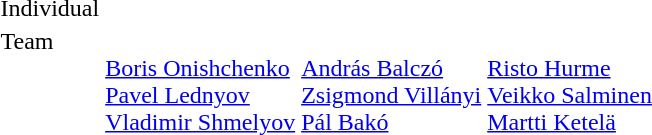<table>
<tr valign="top">
<td>Individual <br> </td>
<td></td>
<td></td>
<td></td>
</tr>
<tr valign="top">
<td>Team <br> </td>
<td><br><a href='#'>Boris Onishchenko</a><br><a href='#'>Pavel Lednyov</a><br><a href='#'>Vladimir Shmelyov</a></td>
<td><br><a href='#'>András Balczó</a><br><a href='#'>Zsigmond Villányi</a><br><a href='#'>Pál Bakó</a></td>
<td><br><a href='#'>Risto Hurme</a><br><a href='#'>Veikko Salminen</a><br><a href='#'>Martti Ketelä</a></td>
</tr>
<tr>
</tr>
</table>
